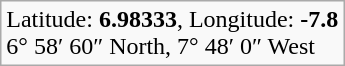<table class="wikitable">
<tr>
<td>Latitude: <strong>6.98333</strong>, Longitude: <strong>-7.8</strong><br>6° 58′ 60″ North, 7° 48′ 0″ West</td>
</tr>
</table>
